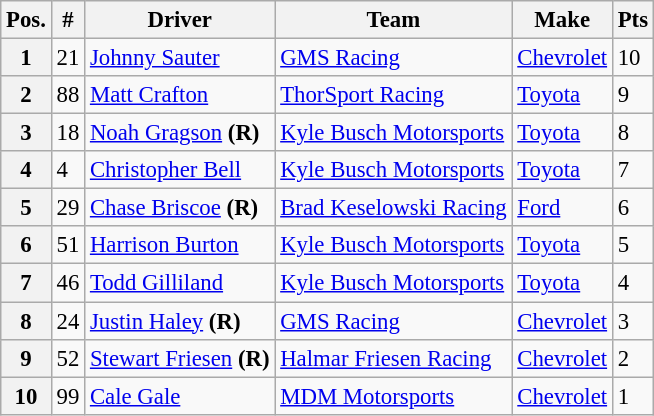<table class="wikitable" style="font-size:95%">
<tr>
<th>Pos.</th>
<th>#</th>
<th>Driver</th>
<th>Team</th>
<th>Make</th>
<th>Pts</th>
</tr>
<tr>
<th>1</th>
<td>21</td>
<td><a href='#'>Johnny Sauter</a></td>
<td><a href='#'>GMS Racing</a></td>
<td><a href='#'>Chevrolet</a></td>
<td>10</td>
</tr>
<tr>
<th>2</th>
<td>88</td>
<td><a href='#'>Matt Crafton</a></td>
<td><a href='#'>ThorSport Racing</a></td>
<td><a href='#'>Toyota</a></td>
<td>9</td>
</tr>
<tr>
<th>3</th>
<td>18</td>
<td><a href='#'>Noah Gragson</a> <strong>(R)</strong></td>
<td><a href='#'>Kyle Busch Motorsports</a></td>
<td><a href='#'>Toyota</a></td>
<td>8</td>
</tr>
<tr>
<th>4</th>
<td>4</td>
<td><a href='#'>Christopher Bell</a></td>
<td><a href='#'>Kyle Busch Motorsports</a></td>
<td><a href='#'>Toyota</a></td>
<td>7</td>
</tr>
<tr>
<th>5</th>
<td>29</td>
<td><a href='#'>Chase Briscoe</a> <strong>(R)</strong></td>
<td><a href='#'>Brad Keselowski Racing</a></td>
<td><a href='#'>Ford</a></td>
<td>6</td>
</tr>
<tr>
<th>6</th>
<td>51</td>
<td><a href='#'>Harrison Burton</a></td>
<td><a href='#'>Kyle Busch Motorsports</a></td>
<td><a href='#'>Toyota</a></td>
<td>5</td>
</tr>
<tr>
<th>7</th>
<td>46</td>
<td><a href='#'>Todd Gilliland</a></td>
<td><a href='#'>Kyle Busch Motorsports</a></td>
<td><a href='#'>Toyota</a></td>
<td>4</td>
</tr>
<tr>
<th>8</th>
<td>24</td>
<td><a href='#'>Justin Haley</a> <strong>(R)</strong></td>
<td><a href='#'>GMS Racing</a></td>
<td><a href='#'>Chevrolet</a></td>
<td>3</td>
</tr>
<tr>
<th>9</th>
<td>52</td>
<td><a href='#'>Stewart Friesen</a> <strong>(R)</strong></td>
<td><a href='#'>Halmar Friesen Racing</a></td>
<td><a href='#'>Chevrolet</a></td>
<td>2</td>
</tr>
<tr>
<th>10</th>
<td>99</td>
<td><a href='#'>Cale Gale</a></td>
<td><a href='#'>MDM Motorsports</a></td>
<td><a href='#'>Chevrolet</a></td>
<td>1</td>
</tr>
</table>
